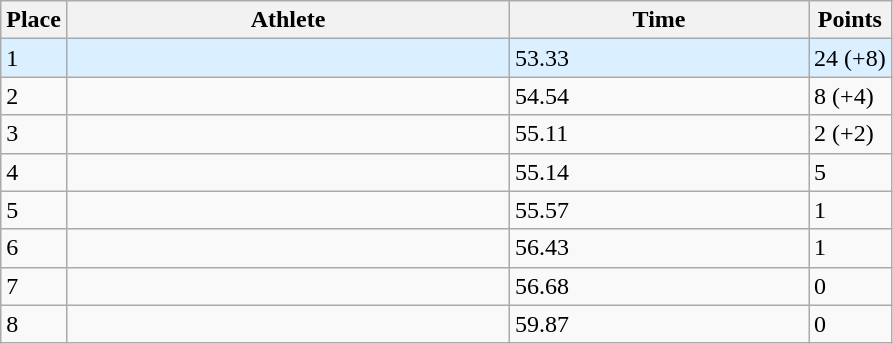<table class="wikitable sortable">
<tr>
<th>Place</th>
<th style="width:18em">Athlete</th>
<th style="width:12em">Time</th>
<th>Points</th>
</tr>
<tr style="background:#daefff;">
<td>1 </td>
<td></td>
<td>53.33 </td>
<td>24 (+8)</td>
</tr>
<tr>
<td>2</td>
<td></td>
<td>54.54</td>
<td>8 (+4)</td>
</tr>
<tr>
<td>3</td>
<td></td>
<td>55.11</td>
<td>2 (+2)</td>
</tr>
<tr>
<td>4</td>
<td></td>
<td>55.14</td>
<td>5</td>
</tr>
<tr>
<td>5</td>
<td></td>
<td>55.57</td>
<td>1</td>
</tr>
<tr>
<td>6</td>
<td></td>
<td>56.43</td>
<td>1</td>
</tr>
<tr>
<td>7</td>
<td></td>
<td>56.68</td>
<td>0</td>
</tr>
<tr>
<td>8</td>
<td></td>
<td>59.87</td>
<td>0</td>
</tr>
</table>
